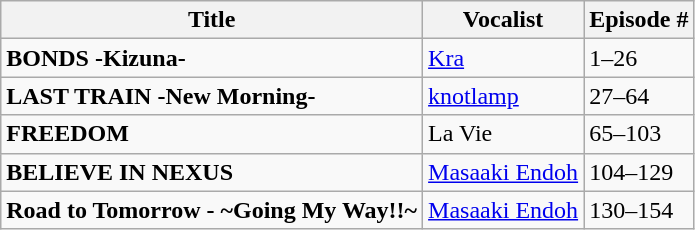<table class="wikitable">
<tr>
<th>Title</th>
<th>Vocalist</th>
<th>Episode #</th>
</tr>
<tr>
<td><strong>BONDS -Kizuna-</strong></td>
<td><a href='#'>Kra</a></td>
<td>1–26</td>
</tr>
<tr>
<td><strong>LAST TRAIN -New Morning-</strong></td>
<td><a href='#'>knotlamp</a></td>
<td>27–64 </td>
</tr>
<tr>
<td><strong>FREEDOM</strong></td>
<td>La Vie</td>
<td>65–103</td>
</tr>
<tr>
<td><strong>BELIEVE IN NEXUS</strong></td>
<td><a href='#'>Masaaki Endoh</a></td>
<td>104–129</td>
</tr>
<tr>
<td><strong>Road to Tomorrow - ~Going My Way!!~</strong></td>
<td><a href='#'>Masaaki Endoh</a></td>
<td>130–154</td>
</tr>
</table>
